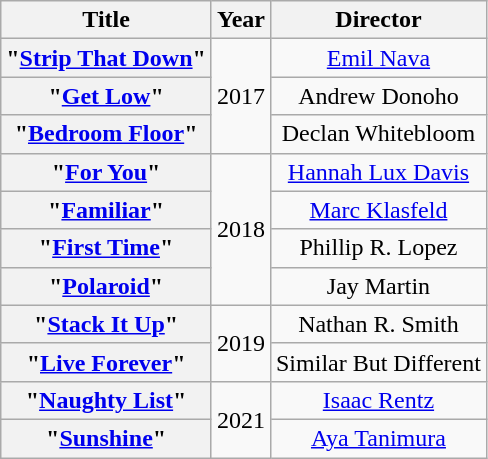<table class="wikitable plainrowheaders" style="text-align:center">
<tr>
<th scope="col">Title</th>
<th scope="col">Year</th>
<th scope="col">Director</th>
</tr>
<tr>
<th scope="row">"<a href='#'>Strip That Down</a>"<br></th>
<td rowspan="3">2017</td>
<td><a href='#'>Emil Nava</a></td>
</tr>
<tr>
<th scope="row">"<a href='#'>Get Low</a>"<br></th>
<td>Andrew Donoho</td>
</tr>
<tr>
<th scope="row">"<a href='#'>Bedroom Floor</a>"</th>
<td>Declan Whitebloom</td>
</tr>
<tr>
<th scope="row">"<a href='#'>For You</a>"<br></th>
<td rowspan="4">2018</td>
<td><a href='#'>Hannah Lux Davis</a></td>
</tr>
<tr>
<th scope="row">"<a href='#'>Familiar</a>"<br></th>
<td><a href='#'>Marc Klasfeld</a></td>
</tr>
<tr>
<th scope="row">"<a href='#'>First Time</a>"<br></th>
<td>Phillip R. Lopez</td>
</tr>
<tr>
<th scope="row">"<a href='#'>Polaroid</a>"<br></th>
<td>Jay Martin</td>
</tr>
<tr>
<th scope="row">"<a href='#'>Stack It Up</a>"<br></th>
<td rowspan="2">2019</td>
<td>Nathan R. Smith</td>
</tr>
<tr>
<th scope="row">"<a href='#'>Live Forever</a>"<br></th>
<td>Similar But Different</td>
</tr>
<tr>
<th scope="row">"<a href='#'>Naughty List</a>"<br></th>
<td rowspan="2">2021</td>
<td><a href='#'>Isaac Rentz</a></td>
</tr>
<tr>
<th scope="row">"<a href='#'>Sunshine</a>"</th>
<td><a href='#'>Aya Tanimura</a></td>
</tr>
</table>
